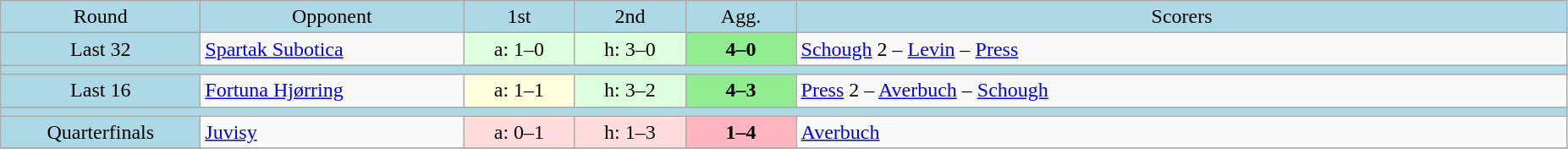<table class="wikitable" style="text-align:center">
<tr bgcolor=lightblue>
<td width=150px>Round</td>
<td width=200px>Opponent</td>
<td width=80px>1st</td>
<td width=80px>2nd</td>
<td width=80px>Agg.</td>
<td width=600px>Scorers</td>
</tr>
<tr>
<td bgcolor=lightblue>Last 32</td>
<td align=left> <a href='#'>Spartak Subotica</a></td>
<td bgcolor="#ddffdd">a: 1–0</td>
<td bgcolor="#ddffdd">h: 3–0</td>
<td bgcolor=lightgreen><strong>4–0</strong></td>
<td align=left><a href='#'>Schough</a> 2 – <a href='#'>Levin</a> – <a href='#'>Press</a></td>
</tr>
<tr bgcolor=lightblue>
<td colspan=6></td>
</tr>
<tr>
<td bgcolor=lightblue>Last 16</td>
<td align=left> <a href='#'>Fortuna Hjørring</a></td>
<td bgcolor="#ffffdd">a: 1–1</td>
<td bgcolor="#ddffdd">h: 3–2</td>
<td bgcolor=lightgreen><strong>4–3</strong></td>
<td align=left><a href='#'>Press</a> 2 – <a href='#'>Averbuch</a> – <a href='#'>Schough</a></td>
</tr>
<tr bgcolor=lightblue>
<td colspan=6></td>
</tr>
<tr>
<td bgcolor=lightblue>Quarterfinals</td>
<td align=left> <a href='#'>Juvisy</a></td>
<td bgcolor="#ffdddd">a: 0–1</td>
<td bgcolor="#ffdddd">h: 1–3</td>
<td bgcolor=lightpink><strong>1–4</strong></td>
<td align=left><a href='#'>Averbuch</a></td>
</tr>
<tr>
</tr>
</table>
